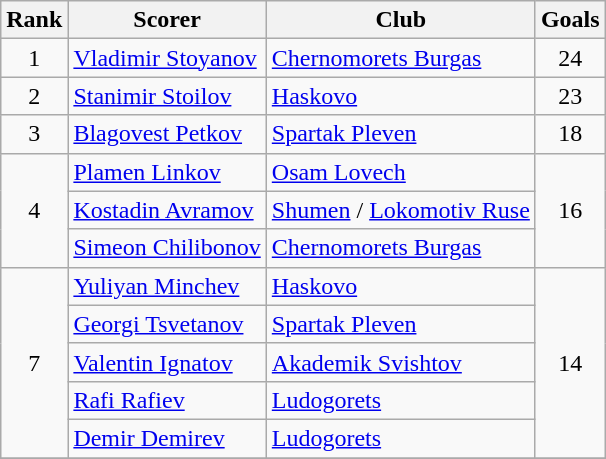<table class="wikitable" style="text-align:center">
<tr>
<th>Rank</th>
<th>Scorer</th>
<th>Club</th>
<th>Goals</th>
</tr>
<tr>
<td rowspan="1">1</td>
<td align="left"> <a href='#'>Vladimir Stoyanov</a></td>
<td align="left"><a href='#'>Chernomorets Burgas</a></td>
<td rowspan="1">24</td>
</tr>
<tr>
<td rowspan="1">2</td>
<td align="left"> <a href='#'>Stanimir Stoilov</a></td>
<td align="left"><a href='#'>Haskovo</a></td>
<td rowspan="1">23</td>
</tr>
<tr>
<td rowspan="1">3</td>
<td align="left"> <a href='#'>Blagovest Petkov</a></td>
<td align="left"><a href='#'>Spartak Pleven</a></td>
<td rowspan="1">18</td>
</tr>
<tr>
<td rowspan="3">4</td>
<td align="left"> <a href='#'>Plamen Linkov</a></td>
<td align="left"><a href='#'>Osam Lovech</a></td>
<td rowspan="3">16</td>
</tr>
<tr>
<td align="left"> <a href='#'>Kostadin Avramov</a></td>
<td align="left"><a href='#'>Shumen</a> / <a href='#'>Lokomotiv Ruse</a></td>
</tr>
<tr>
<td align="left"> <a href='#'>Simeon Chilibonov</a></td>
<td align="left"><a href='#'>Chernomorets Burgas</a></td>
</tr>
<tr>
<td rowspan="5">7</td>
<td align="left"> <a href='#'>Yuliyan Minchev</a></td>
<td align="left"><a href='#'>Haskovo</a></td>
<td rowspan="5">14</td>
</tr>
<tr>
<td align="left"> <a href='#'>Georgi Tsvetanov</a></td>
<td align="left"><a href='#'>Spartak Pleven</a></td>
</tr>
<tr>
<td align="left"> <a href='#'>Valentin Ignatov</a></td>
<td align="left"><a href='#'>Akademik Svishtov</a></td>
</tr>
<tr>
<td align="left"> <a href='#'>Rafi Rafiev</a></td>
<td align="left"><a href='#'>Ludogorets</a></td>
</tr>
<tr>
<td align="left"> <a href='#'>Demir Demirev</a></td>
<td align="left"><a href='#'>Ludogorets</a></td>
</tr>
<tr>
</tr>
</table>
